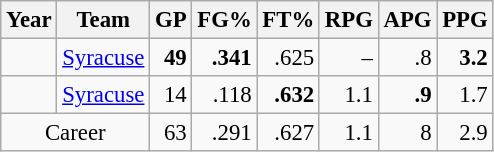<table class="wikitable sortable" style="font-size:95%; text-align:right;">
<tr>
<th scope="col">Year</th>
<th scope="col">Team</th>
<th scope="col">GP</th>
<th scope="col">FG%</th>
<th scope="col">FT%</th>
<th scope="col">RPG</th>
<th scope="col">APG</th>
<th scope="col">PPG</th>
</tr>
<tr>
<td style="text-align:left;"></td>
<td style="text-align:left;"><a href='#'>Syracuse</a></td>
<td><strong>49</strong></td>
<td><strong>.341</strong></td>
<td>.625</td>
<td>–</td>
<td>.8</td>
<td><strong>3.2</strong></td>
</tr>
<tr>
<td style="text-align:left;"></td>
<td style="text-align:left;"><a href='#'>Syracuse</a></td>
<td>14</td>
<td>.118</td>
<td><strong>.632</strong></td>
<td>1.1</td>
<td><strong>.9</strong></td>
<td>1.7</td>
</tr>
<tr class="sortbottom">
<td style="text-align:center;" colspan="2">Career</td>
<td>63</td>
<td>.291</td>
<td>.627</td>
<td>1.1</td>
<td>8</td>
<td>2.9</td>
</tr>
</table>
